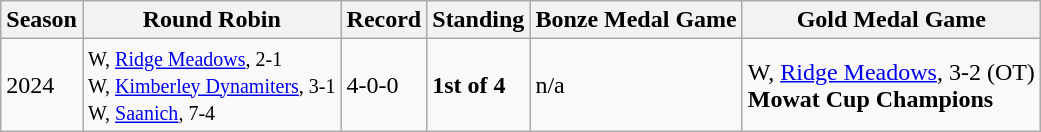<table class="wikitable">
<tr>
<th>Season</th>
<th>Round Robin</th>
<th>Record</th>
<th>Standing</th>
<th>Bonze Medal Game</th>
<th>Gold Medal Game</th>
</tr>
<tr>
<td>2024</td>
<td><small>W, <a href='#'>Ridge Meadows</a>, 2-1<br>W, <a href='#'>Kimberley Dynamiters</a>, 3-1<br>W, <a href='#'>Saanich</a>, 7-4</small></td>
<td>4-0-0</td>
<td><strong>1st of 4</strong></td>
<td>n/a</td>
<td>W, <a href='#'>Ridge Meadows</a>, 3-2 (OT)<br><strong>Mowat Cup Champions</strong></td>
</tr>
</table>
